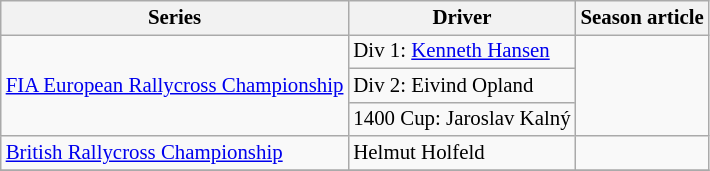<table class="wikitable" style="font-size: 87%;">
<tr>
<th>Series</th>
<th>Driver</th>
<th>Season article</th>
</tr>
<tr>
<td rowspan=3><a href='#'>FIA European Rallycross Championship</a></td>
<td>Div 1:  <a href='#'>Kenneth Hansen</a></td>
<td rowspan=3></td>
</tr>
<tr>
<td>Div 2:  Eivind Opland</td>
</tr>
<tr>
<td>1400 Cup:  Jaroslav Kalný</td>
</tr>
<tr>
<td><a href='#'>British Rallycross Championship</a></td>
<td> Helmut Holfeld</td>
<td></td>
</tr>
<tr>
</tr>
</table>
